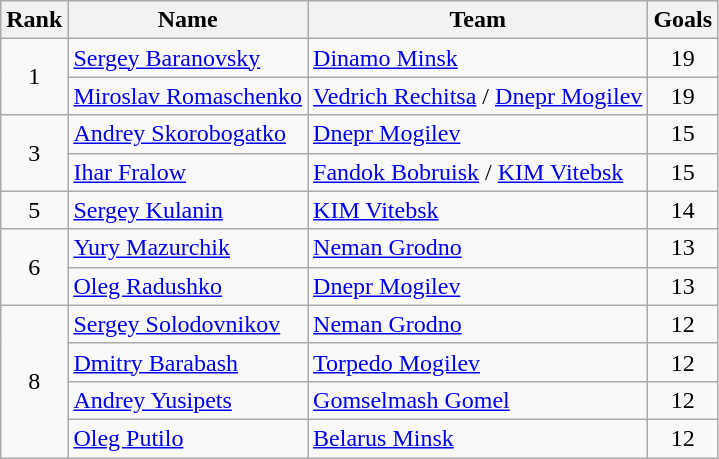<table class="wikitable" style="text-align:left">
<tr>
<th>Rank</th>
<th>Name</th>
<th>Team</th>
<th>Goals</th>
</tr>
<tr>
<td align="center" rowspan="2">1</td>
<td> <a href='#'>Sergey Baranovsky</a></td>
<td><a href='#'>Dinamo Minsk</a></td>
<td align="center">19</td>
</tr>
<tr>
<td> <a href='#'>Miroslav Romaschenko</a></td>
<td><a href='#'>Vedrich Rechitsa</a> / <a href='#'>Dnepr Mogilev</a></td>
<td align="center">19</td>
</tr>
<tr>
<td align="center" rowspan="2">3</td>
<td> <a href='#'>Andrey Skorobogatko</a></td>
<td><a href='#'>Dnepr Mogilev</a></td>
<td align="center">15</td>
</tr>
<tr>
<td> <a href='#'>Ihar Fralow</a></td>
<td><a href='#'>Fandok Bobruisk</a> / <a href='#'>KIM Vitebsk</a></td>
<td align="center">15</td>
</tr>
<tr>
<td align="center">5</td>
<td> <a href='#'>Sergey Kulanin</a></td>
<td><a href='#'>KIM Vitebsk</a></td>
<td align="center">14</td>
</tr>
<tr>
<td align="center" rowspan="2">6</td>
<td> <a href='#'>Yury Mazurchik</a></td>
<td><a href='#'>Neman Grodno</a></td>
<td align="center">13</td>
</tr>
<tr>
<td> <a href='#'>Oleg Radushko</a></td>
<td><a href='#'>Dnepr Mogilev</a></td>
<td align="center">13</td>
</tr>
<tr>
<td align="center" rowspan="4">8</td>
<td> <a href='#'>Sergey Solodovnikov</a></td>
<td><a href='#'>Neman Grodno</a></td>
<td align="center">12</td>
</tr>
<tr>
<td> <a href='#'>Dmitry Barabash</a></td>
<td><a href='#'>Torpedo Mogilev</a></td>
<td align="center">12</td>
</tr>
<tr>
<td> <a href='#'>Andrey Yusipets</a></td>
<td><a href='#'>Gomselmash Gomel</a></td>
<td align="center">12</td>
</tr>
<tr>
<td> <a href='#'>Oleg Putilo</a></td>
<td><a href='#'>Belarus Minsk</a></td>
<td align="center">12</td>
</tr>
</table>
